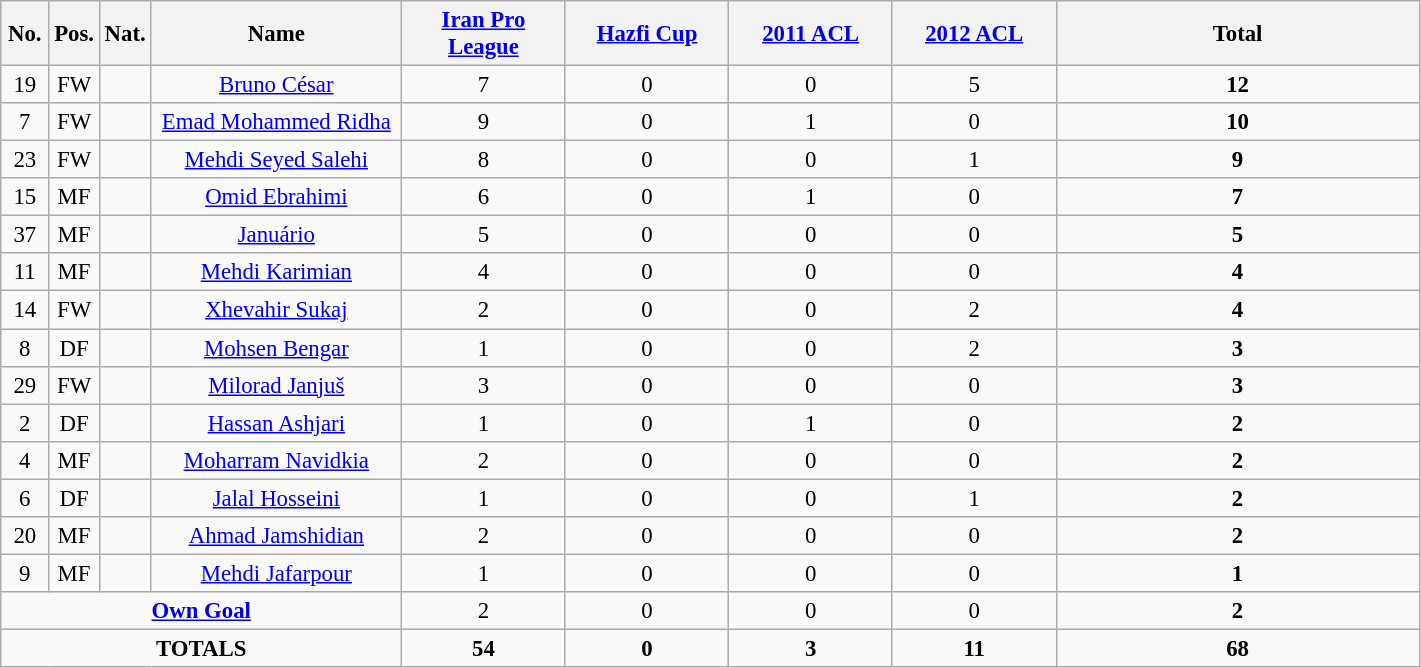<table class="wikitable" style="font-size: 95%; text-align: center;">
<tr>
<th width=25>No.</th>
<th width=25>Pos.</th>
<th width=25>Nat.</th>
<th width=160>Name</th>
<th width=102><a href='#'>Iran Pro League</a></th>
<th width=102><a href='#'>Hazfi Cup</a></th>
<th width=102><a href='#'>2011 ACL</a></th>
<th width=102><a href='#'>2012 ACL</a></th>
<th width=235>Total</th>
</tr>
<tr>
<td>19</td>
<td>FW</td>
<td></td>
<td><a href='#'>Bruno César</a></td>
<td>7</td>
<td>0</td>
<td>0</td>
<td>5</td>
<td><strong>12</strong></td>
</tr>
<tr>
<td>7</td>
<td>FW</td>
<td></td>
<td><a href='#'>Emad Mohammed Ridha</a></td>
<td>9</td>
<td>0</td>
<td>1</td>
<td>0</td>
<td><strong>10</strong></td>
</tr>
<tr>
<td>23</td>
<td>FW</td>
<td></td>
<td><a href='#'>Mehdi Seyed Salehi</a></td>
<td>8</td>
<td>0</td>
<td>0</td>
<td>1</td>
<td><strong>9</strong></td>
</tr>
<tr>
<td>15</td>
<td>MF</td>
<td></td>
<td><a href='#'>Omid Ebrahimi</a></td>
<td>6</td>
<td>0</td>
<td>1</td>
<td>0</td>
<td><strong>7</strong></td>
</tr>
<tr>
<td>37</td>
<td>MF</td>
<td></td>
<td><a href='#'>Januário</a></td>
<td>5</td>
<td>0</td>
<td>0</td>
<td>0</td>
<td><strong>5</strong></td>
</tr>
<tr>
<td>11</td>
<td>MF</td>
<td></td>
<td><a href='#'>Mehdi Karimian</a></td>
<td>4</td>
<td>0</td>
<td>0</td>
<td>0</td>
<td><strong>4</strong></td>
</tr>
<tr>
<td>14</td>
<td>FW</td>
<td></td>
<td><a href='#'>Xhevahir Sukaj</a></td>
<td>2</td>
<td>0</td>
<td>0</td>
<td>2</td>
<td><strong>4</strong></td>
</tr>
<tr>
<td>8</td>
<td>DF</td>
<td></td>
<td><a href='#'>Mohsen Bengar</a></td>
<td>1</td>
<td>0</td>
<td>0</td>
<td>2</td>
<td><strong>3</strong></td>
</tr>
<tr>
<td>29</td>
<td>FW</td>
<td></td>
<td><a href='#'>Milorad Janjuš</a></td>
<td>3</td>
<td>0</td>
<td>0</td>
<td>0</td>
<td><strong>3</strong></td>
</tr>
<tr>
<td>2</td>
<td>DF</td>
<td></td>
<td><a href='#'>Hassan Ashjari</a></td>
<td>1</td>
<td>0</td>
<td>1</td>
<td>0</td>
<td><strong>2</strong></td>
</tr>
<tr>
<td>4</td>
<td>MF</td>
<td></td>
<td><a href='#'>Moharram Navidkia</a></td>
<td>2</td>
<td>0</td>
<td>0</td>
<td>0</td>
<td><strong>2</strong></td>
</tr>
<tr>
<td>6</td>
<td>DF</td>
<td></td>
<td><a href='#'>Jalal Hosseini</a></td>
<td>1</td>
<td>0</td>
<td>0</td>
<td>1</td>
<td><strong>2</strong></td>
</tr>
<tr>
<td>20</td>
<td>MF</td>
<td></td>
<td><a href='#'>Ahmad Jamshidian</a></td>
<td>2</td>
<td>0</td>
<td>0</td>
<td>0</td>
<td><strong>2</strong></td>
</tr>
<tr>
<td>9</td>
<td>MF</td>
<td></td>
<td><a href='#'>Mehdi Jafarpour</a></td>
<td>1</td>
<td>0</td>
<td>0</td>
<td>0</td>
<td><strong>1</strong></td>
</tr>
<tr>
<td colspan=4><strong><a href='#'>Own Goal</a></strong></td>
<td>2</td>
<td>0</td>
<td>0</td>
<td>0</td>
<td><strong>2</strong></td>
</tr>
<tr>
<td colspan=4><strong>TOTALS</strong></td>
<td><strong>54</strong></td>
<td><strong>0</strong></td>
<td><strong>3</strong></td>
<td><strong>11</strong></td>
<td><strong>68</strong></td>
</tr>
</table>
